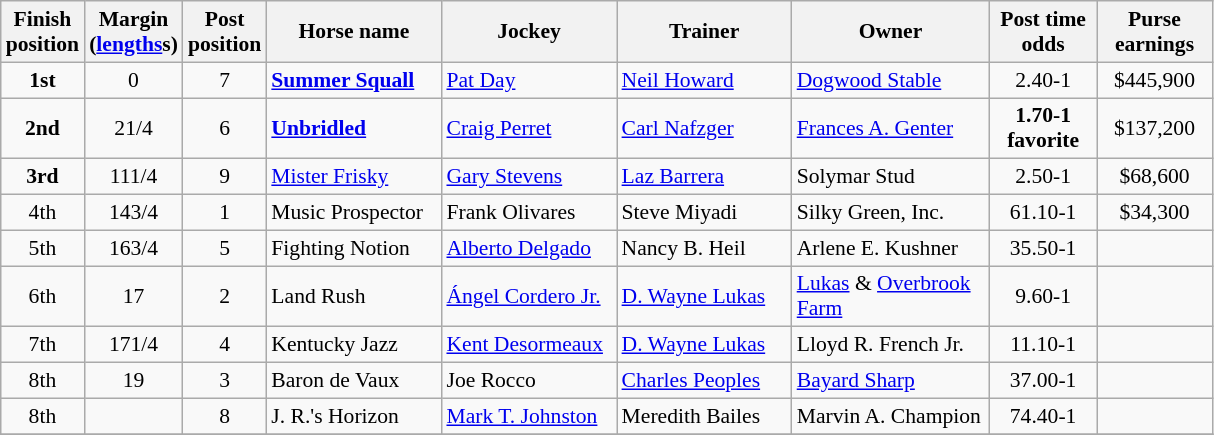<table class="wikitable sortable" | border="2" cellpadding="1" style="border-collapse: collapse; font-size:90%">
<tr>
<th width="45px">Finish <br> position</th>
<th width="45px">Margin<br> <span>(<a href='#'>lengths</a>s)</span></th>
<th width="40px">Post <br> position</th>
<th width="110px">Horse name</th>
<th width="110px">Jockey</th>
<th width="110px">Trainer</th>
<th width="125px">Owner</th>
<th width="65px">Post time <br> odds</th>
<th width="70px">Purse <br> earnings</th>
</tr>
<tr>
<td align=center><strong>1<span>st</span></strong></td>
<td align=center>0</td>
<td align=center>7</td>
<td><strong><a href='#'>Summer Squall</a></strong></td>
<td><a href='#'>Pat Day</a></td>
<td><a href='#'>Neil Howard</a></td>
<td><a href='#'>Dogwood Stable</a></td>
<td align=center>2.40-1</td>
<td align=center>$445,900</td>
</tr>
<tr>
<td align=center><strong>2<span>nd</span></strong></td>
<td align=center>2<span>1/4</span></td>
<td align=center>6</td>
<td><strong><a href='#'>Unbridled</a></strong></td>
<td><a href='#'>Craig Perret</a></td>
<td><a href='#'>Carl Nafzger</a></td>
<td><a href='#'>Frances A. Genter</a></td>
<td align=center><strong>1.70-1</strong><br> <strong><span>favorite</span></strong></td>
<td align=center>$137,200</td>
</tr>
<tr>
<td align=center><strong>3<span>rd</span></strong></td>
<td align=center>11<span>1/4</span></td>
<td align=center>9</td>
<td><a href='#'>Mister Frisky</a></td>
<td><a href='#'>Gary Stevens</a></td>
<td><a href='#'>Laz Barrera</a></td>
<td>Solymar Stud</td>
<td align=center>2.50-1</td>
<td align=center>$68,600</td>
</tr>
<tr>
<td align=center>4<span>th</span></td>
<td align=center>14<span>3/4</span></td>
<td align=center>1</td>
<td>Music Prospector</td>
<td>Frank Olivares</td>
<td>Steve Miyadi</td>
<td>Silky Green, Inc.</td>
<td align=center>61.10-1</td>
<td align=center>$34,300</td>
</tr>
<tr>
<td align=center>5<span>th</span></td>
<td align=center>16<span>3/4</span></td>
<td align=center>5</td>
<td>Fighting Notion</td>
<td><a href='#'>Alberto Delgado</a></td>
<td>Nancy B. Heil</td>
<td>Arlene E. Kushner</td>
<td align=center>35.50-1</td>
<td align=center></td>
</tr>
<tr>
<td align=center>6<span>th</span></td>
<td align=center>17</td>
<td align=center>2</td>
<td>Land Rush</td>
<td><a href='#'>Ángel Cordero Jr.</a></td>
<td><a href='#'>D. Wayne Lukas</a></td>
<td><a href='#'>Lukas</a> & <a href='#'>Overbrook Farm</a></td>
<td align=center>9.60-1</td>
<td></td>
</tr>
<tr>
<td align=center>7<span>th</span></td>
<td align=center>17<span>1/4</span></td>
<td align=center>4</td>
<td>Kentucky Jazz</td>
<td><a href='#'>Kent Desormeaux</a></td>
<td><a href='#'>D. Wayne Lukas</a></td>
<td>Lloyd R. French Jr.</td>
<td align=center>11.10-1</td>
<td></td>
</tr>
<tr>
<td align=center>8<span>th</span></td>
<td align=center>19</td>
<td align=center>3</td>
<td>Baron de Vaux</td>
<td>Joe Rocco</td>
<td><a href='#'>Charles Peoples</a></td>
<td><a href='#'>Bayard Sharp</a></td>
<td align=center>37.00-1</td>
<td></td>
</tr>
<tr>
<td align=center>8<span>th</span></td>
<td align=center></td>
<td align=center>8</td>
<td>J. R.'s Horizon</td>
<td><a href='#'>Mark T. Johnston</a></td>
<td>Meredith Bailes</td>
<td>Marvin A. Champion</td>
<td align=center>74.40-1</td>
<td></td>
</tr>
<tr>
</tr>
</table>
